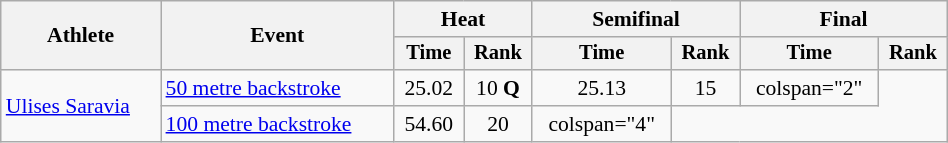<table class="wikitable" style="text-align:center; font-size:90%; width:50%;">
<tr>
<th rowspan="2">Athlete</th>
<th rowspan="2">Event</th>
<th colspan="2">Heat</th>
<th colspan="2">Semifinal</th>
<th colspan="2">Final</th>
</tr>
<tr style="font-size:95%">
<th>Time</th>
<th>Rank</th>
<th>Time</th>
<th>Rank</th>
<th>Time</th>
<th>Rank</th>
</tr>
<tr>
<td align=left rowspan=2><a href='#'>Ulises Saravia</a></td>
<td align=left><a href='#'>50 metre backstroke</a></td>
<td>25.02</td>
<td>10 <strong>Q</strong></td>
<td>25.13</td>
<td>15</td>
<td>colspan="2" </td>
</tr>
<tr>
<td align=left><a href='#'>100 metre backstroke</a></td>
<td>54.60</td>
<td>20</td>
<td>colspan="4" </td>
</tr>
</table>
